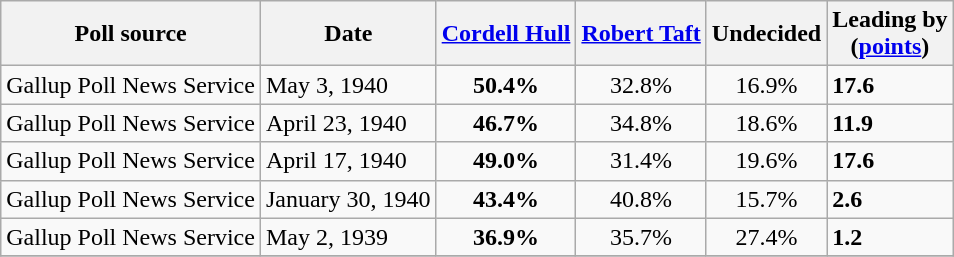<table class="wikitable sortable collapsible collapsed">
<tr>
<th>Poll source</th>
<th>Date</th>
<th><a href='#'>Cordell Hull</a><br><small></small></th>
<th><a href='#'>Robert Taft</a><br><small></small></th>
<th>Undecided</th>
<th>Leading by<br>(<a href='#'>points</a>)</th>
</tr>
<tr>
<td>Gallup Poll News Service</td>
<td>May 3, 1940</td>
<td align="center" ><strong>50.4%</strong></td>
<td align="center">32.8%</td>
<td align="center">16.9%</td>
<td><strong>17.6</strong></td>
</tr>
<tr>
<td>Gallup Poll News Service</td>
<td>April 23, 1940</td>
<td align="center" ><strong>46.7%</strong></td>
<td align="center">34.8%</td>
<td align="center">18.6%</td>
<td><strong>11.9</strong></td>
</tr>
<tr>
<td>Gallup Poll News Service</td>
<td>April 17, 1940</td>
<td align="center" ><strong>49.0%</strong></td>
<td align="center">31.4%</td>
<td align="center">19.6%</td>
<td><strong>17.6</strong></td>
</tr>
<tr>
<td>Gallup Poll News Service</td>
<td>January 30, 1940</td>
<td align="center" ><strong>43.4%</strong> </td>
<td align="center">40.8% </td>
<td align="center">15.7%</td>
<td><strong>2.6</strong></td>
</tr>
<tr>
<td>Gallup Poll News Service</td>
<td>May 2, 1939</td>
<td align="center" ><strong>36.9%</strong></td>
<td align="center">35.7%</td>
<td align="center">27.4%</td>
<td><strong>1.2</strong></td>
</tr>
<tr>
</tr>
</table>
